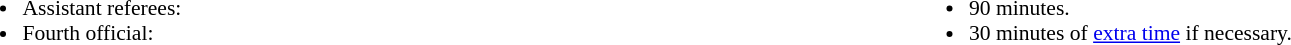<table style="width:100%; font-size:90%">
<tr>
<td style="width:50%; vertical-align:top"><br><ul><li>Assistant referees:</li><li>Fourth official:</li></ul></td>
<td style="width:50%; vertical-align:top"><br><ul><li>90 minutes.</li><li>30 minutes of <a href='#'>extra time</a> if necessary.</li></ul></td>
</tr>
</table>
